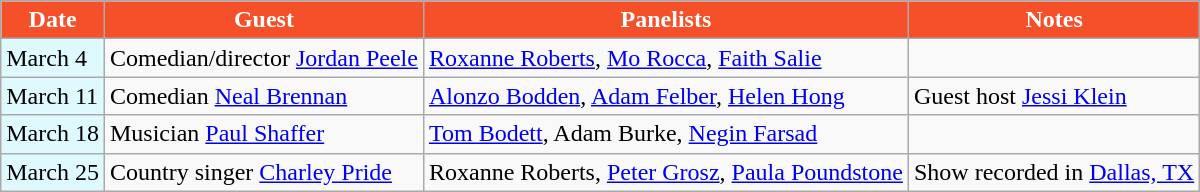<table class="wikitable">
<tr>
<th style="background:#F55029;color:#FFFFFF;">Date</th>
<th style="background:#F55029;color:#FFFFFF;">Guest</th>
<th style="background:#F55029;color:#FFFFFF;">Panelists</th>
<th style="background:#F55029;color:#FFFFFF;">Notes</th>
</tr>
<tr>
<td style="background:#DFFAFF;color:#000000;">March 4</td>
<td>Comedian/director <a href='#'>Jordan Peele</a></td>
<td><a href='#'>Roxanne Roberts</a>, <a href='#'>Mo Rocca</a>, <a href='#'>Faith Salie</a></td>
<td></td>
</tr>
<tr>
<td style="background:#DFFAFF;color:#000000;">March 11</td>
<td>Comedian <a href='#'>Neal Brennan</a></td>
<td><a href='#'>Alonzo Bodden</a>, <a href='#'>Adam Felber</a>, <a href='#'>Helen Hong</a></td>
<td>Guest host <a href='#'>Jessi Klein</a></td>
</tr>
<tr>
<td style="background:#DFFAFF;color:#000000;">March 18</td>
<td>Musician <a href='#'>Paul Shaffer</a></td>
<td><a href='#'>Tom Bodett</a>, Adam Burke, <a href='#'>Negin Farsad</a></td>
<td></td>
</tr>
<tr>
<td style="background:#DFFAFF;color:#000000;">March 25</td>
<td>Country singer <a href='#'>Charley Pride</a></td>
<td>Roxanne Roberts, <a href='#'>Peter Grosz</a>, <a href='#'>Paula Poundstone</a></td>
<td>Show recorded in <a href='#'>Dallas, TX</a> </td>
</tr>
</table>
